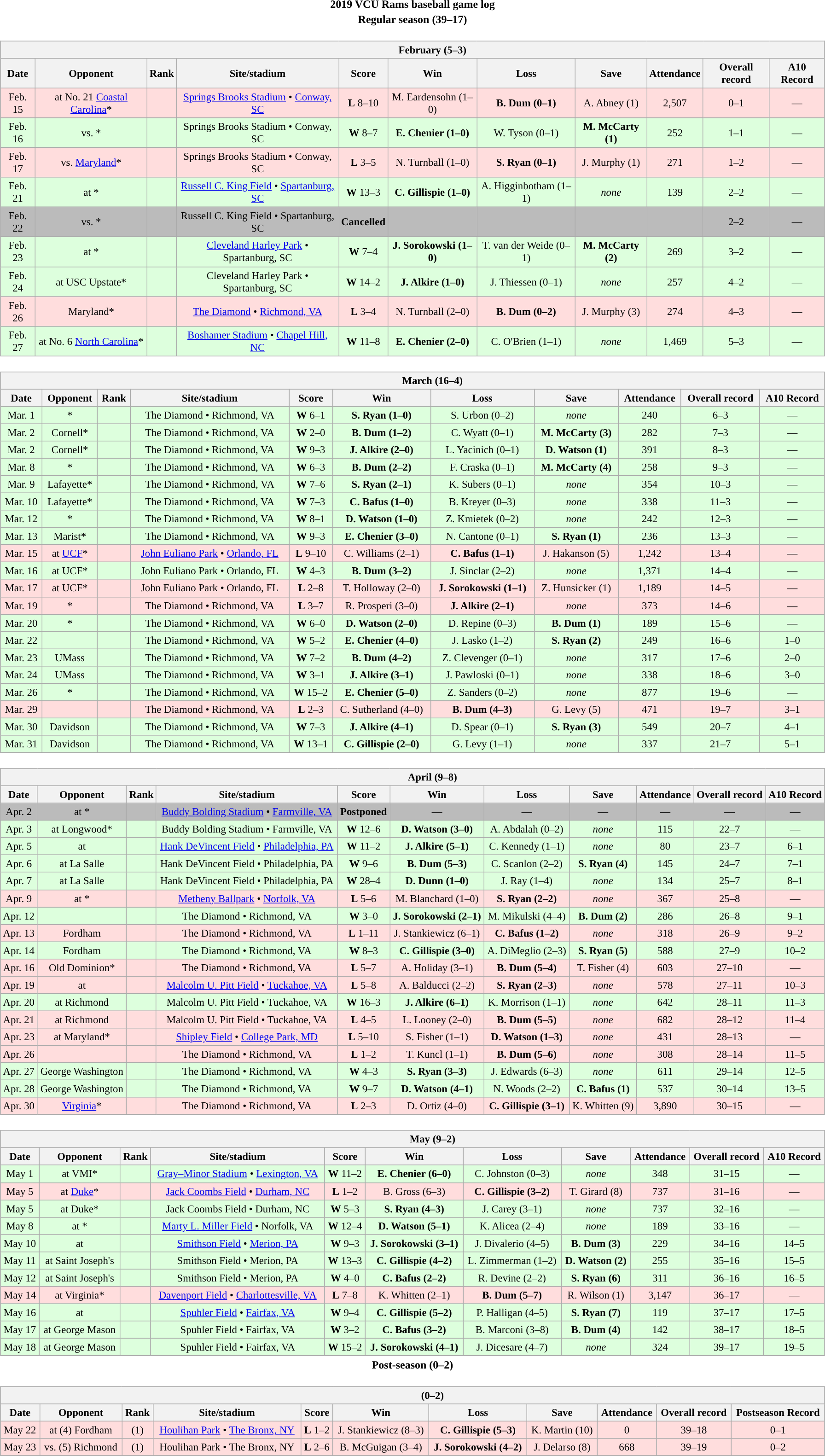<table class="toccolours" width=95% style="clear:both; margin:1.5em auto; text-align:center;">
<tr>
<th colspan=2>2019 VCU Rams baseball game log</th>
</tr>
<tr>
<th colspan=2>Regular season (39–17)</th>
</tr>
<tr valign="top">
<td><br><table class="wikitable collapsible collapsed" style="margin:auto; width:100%; text-align:center; font-size:95%">
<tr>
<th colspan=12 style="padding-left:4em;">February (5–3)</th>
</tr>
<tr>
<th>Date</th>
<th>Opponent</th>
<th>Rank</th>
<th>Site/stadium</th>
<th>Score</th>
<th>Win</th>
<th>Loss</th>
<th>Save</th>
<th>Attendance</th>
<th>Overall record</th>
<th>A10 Record</th>
</tr>
<tr bgcolor="#ffdddd">
<td>Feb. 15</td>
<td>at No. 21 <a href='#'>Coastal Carolina</a>*<br></td>
<td></td>
<td><a href='#'>Springs Brooks Stadium</a> • <a href='#'>Conway, SC</a></td>
<td><strong>L</strong> 8–10</td>
<td>M. Eardensohn (1–0)</td>
<td><strong>B. Dum (0–1)</strong></td>
<td>A. Abney (1)</td>
<td>2,507</td>
<td>0–1</td>
<td>—</td>
</tr>
<tr bgcolor="#ddffdd">
<td>Feb. 16</td>
<td>vs. *<br></td>
<td></td>
<td>Springs Brooks Stadium • Conway, SC</td>
<td><strong>W</strong> 8–7</td>
<td><strong>E. Chenier (1–0)</strong></td>
<td>W. Tyson (0–1)</td>
<td><strong>M. McCarty (1)</strong></td>
<td>252</td>
<td>1–1</td>
<td>—</td>
</tr>
<tr bgcolor="#ffdddd">
<td>Feb. 17</td>
<td>vs. <a href='#'>Maryland</a>*<br></td>
<td></td>
<td>Springs Brooks Stadium • Conway, SC</td>
<td><strong>L</strong> 3–5</td>
<td>N. Turnball (1–0)</td>
<td><strong>S. Ryan (0–1)</strong></td>
<td>J. Murphy (1)</td>
<td>271</td>
<td>1–2</td>
<td>—</td>
</tr>
<tr bgcolor="#ddffdd">
<td>Feb. 21</td>
<td>at *<br></td>
<td></td>
<td><a href='#'>Russell C. King Field</a> • <a href='#'>Spartanburg, SC</a></td>
<td><strong>W</strong> 13–3</td>
<td><strong>C. Gillispie (1–0)</strong></td>
<td>A. Higginbotham (1–1)</td>
<td><em>none</em></td>
<td>139</td>
<td>2–2</td>
<td>—</td>
</tr>
<tr bgcolor="#bbbbbb">
<td>Feb. 22</td>
<td>vs. *<br></td>
<td></td>
<td>Russell C. King Field • Spartanburg, SC</td>
<td><strong>Cancelled</strong></td>
<td></td>
<td></td>
<td></td>
<td></td>
<td>2–2</td>
<td>—</td>
</tr>
<tr bgcolor="#ddffdd">
<td>Feb. 23</td>
<td>at *</td>
<td></td>
<td><a href='#'>Cleveland Harley Park</a> • Spartanburg, SC</td>
<td><strong>W</strong> 7–4</td>
<td><strong>J. Sorokowski (1–0)</strong></td>
<td>T.  van der Weide (0–1)</td>
<td><strong>M. McCarty (2)</strong></td>
<td>269</td>
<td>3–2</td>
<td>—</td>
</tr>
<tr bgcolor="#ddffdd">
<td>Feb. 24</td>
<td>at USC Upstate*</td>
<td></td>
<td>Cleveland Harley Park • Spartanburg, SC</td>
<td><strong>W</strong> 14–2</td>
<td><strong>J. Alkire (1–0)</strong></td>
<td>J. Thiessen (0–1)</td>
<td><em>none</em></td>
<td>257</td>
<td>4–2</td>
<td>—</td>
</tr>
<tr bgcolor="#ffdddd">
<td>Feb. 26</td>
<td>Maryland*</td>
<td></td>
<td><a href='#'>The Diamond</a> • <a href='#'>Richmond, VA</a></td>
<td><strong>L</strong> 3–4</td>
<td>N. Turnball (2–0)</td>
<td><strong>B. Dum (0–2)</strong></td>
<td>J. Murphy (3)</td>
<td>274</td>
<td>4–3</td>
<td>—</td>
</tr>
<tr bgcolor="#ddffdd">
<td>Feb. 27</td>
<td>at No. 6 <a href='#'>North Carolina</a>*</td>
<td></td>
<td><a href='#'>Boshamer Stadium</a> • <a href='#'>Chapel Hill, NC</a></td>
<td><strong>W</strong> 11–8</td>
<td><strong>E. Chenier (2–0)</strong></td>
<td>C. O'Brien (1–1)</td>
<td><em>none</em></td>
<td>1,469</td>
<td>5–3</td>
<td>—</td>
</tr>
</table>
</td>
</tr>
<tr>
<td><br><table class="wikitable collapsible collapsed" style="margin:auto; width:100%; text-align:center; font-size:95%">
<tr>
<th colspan=12 style="padding-left:4em;">March (16–4)</th>
</tr>
<tr>
<th>Date</th>
<th>Opponent</th>
<th>Rank</th>
<th>Site/stadium</th>
<th>Score</th>
<th>Win</th>
<th>Loss</th>
<th>Save</th>
<th>Attendance</th>
<th>Overall record</th>
<th>A10 Record</th>
</tr>
<tr bgcolor="#ddffdd">
<td>Mar. 1</td>
<td>*</td>
<td></td>
<td>The Diamond • Richmond, VA</td>
<td><strong>W</strong> 6–1</td>
<td><strong>S. Ryan (1–0)</strong></td>
<td>S. Urbon (0–2)</td>
<td><em>none</em></td>
<td>240</td>
<td>6–3</td>
<td>—</td>
</tr>
<tr bgcolor="#ddffdd">
<td>Mar. 2</td>
<td>Cornell*</td>
<td></td>
<td>The Diamond • Richmond, VA</td>
<td><strong>W</strong> 2–0</td>
<td><strong>B. Dum (1–2)</strong></td>
<td>C. Wyatt (0–1)</td>
<td><strong>M. McCarty (3)</strong></td>
<td>282</td>
<td>7–3</td>
<td>—</td>
</tr>
<tr bgcolor="#ddffdd">
<td>Mar. 2</td>
<td>Cornell*</td>
<td></td>
<td>The Diamond • Richmond, VA</td>
<td><strong>W</strong> 9–3</td>
<td><strong>J. Alkire (2–0)</strong></td>
<td>L. Yacinich (0–1)</td>
<td><strong>D. Watson (1)</strong></td>
<td>391</td>
<td>8–3</td>
<td>—</td>
</tr>
<tr bgcolor="#ddffdd">
<td>Mar. 8</td>
<td>*</td>
<td></td>
<td>The Diamond • Richmond, VA</td>
<td><strong>W</strong> 6–3</td>
<td><strong>B. Dum (2–2)</strong></td>
<td>F. Craska (0–1)</td>
<td><strong>M. McCarty (4)</strong></td>
<td>258</td>
<td>9–3</td>
<td>—</td>
</tr>
<tr bgcolor="#ddffdd">
<td>Mar. 9</td>
<td>Lafayette*</td>
<td></td>
<td>The Diamond • Richmond, VA</td>
<td><strong>W</strong> 7–6</td>
<td><strong>S. Ryan (2–1)</strong></td>
<td>K. Subers (0–1)</td>
<td><em>none</em></td>
<td>354</td>
<td>10–3</td>
<td>—</td>
</tr>
<tr bgcolor="#ddffdd">
<td>Mar. 10</td>
<td>Lafayette*</td>
<td></td>
<td>The Diamond • Richmond, VA</td>
<td><strong>W</strong> 7–3</td>
<td><strong>C. Bafus (1–0)</strong></td>
<td>B. Kreyer (0–3)</td>
<td><em>none</em></td>
<td>338</td>
<td>11–3</td>
<td>—</td>
</tr>
<tr bgcolor="#ddffdd">
<td>Mar. 12</td>
<td>*</td>
<td></td>
<td>The Diamond • Richmond, VA</td>
<td><strong>W</strong> 8–1</td>
<td><strong>D. Watson (1–0)</strong></td>
<td>Z. Kmietek (0–2)</td>
<td><em>none</em></td>
<td>242</td>
<td>12–3</td>
<td>—</td>
</tr>
<tr bgcolor="#ddffdd">
<td>Mar. 13</td>
<td>Marist*</td>
<td></td>
<td>The Diamond • Richmond, VA</td>
<td><strong>W</strong> 9–3</td>
<td><strong>E. Chenier (3–0)</strong></td>
<td>N. Cantone (0–1)</td>
<td><strong>S. Ryan (1)</strong></td>
<td>236</td>
<td>13–3</td>
<td>—</td>
</tr>
<tr bgcolor="#ffdddd">
<td>Mar. 15</td>
<td>at <a href='#'>UCF</a>*</td>
<td></td>
<td><a href='#'>John Euliano Park</a> • <a href='#'>Orlando, FL</a></td>
<td><strong>L</strong> 9–10</td>
<td>C. Williams (2–1)</td>
<td><strong>C. Bafus (1–1)</strong></td>
<td>J. Hakanson (5)</td>
<td>1,242</td>
<td>13–4</td>
<td>—</td>
</tr>
<tr bgcolor="#ddffdd">
<td>Mar. 16</td>
<td>at UCF*</td>
<td></td>
<td>John Euliano Park • Orlando, FL</td>
<td><strong>W</strong> 4–3</td>
<td><strong>B. Dum (3–2)</strong></td>
<td>J. Sinclar (2–2)</td>
<td><em>none</em></td>
<td>1,371</td>
<td>14–4</td>
<td>—</td>
</tr>
<tr bgcolor="#ffdddd">
<td>Mar. 17</td>
<td>at UCF*</td>
<td></td>
<td>John Euliano Park • Orlando, FL</td>
<td><strong>L</strong> 2–8</td>
<td>T. Holloway (2–0)</td>
<td><strong>J. Sorokowski (1–1)</strong></td>
<td>Z. Hunsicker (1)</td>
<td>1,189</td>
<td>14–5</td>
<td>—</td>
</tr>
<tr bgcolor="#ffdddd">
<td>Mar. 19</td>
<td>*</td>
<td></td>
<td>The Diamond • Richmond, VA</td>
<td><strong>L</strong> 3–7</td>
<td>R. Prosperi (3–0)</td>
<td><strong>J. Alkire (2–1)</strong></td>
<td><em>none</em></td>
<td>373</td>
<td>14–6</td>
<td>—</td>
</tr>
<tr bgcolor="#ddffdd">
<td>Mar. 20</td>
<td>*</td>
<td></td>
<td>The Diamond • Richmond, VA</td>
<td><strong>W</strong> 6–0</td>
<td><strong>D. Watson (2–0)</strong></td>
<td>D. Repine (0–3)</td>
<td><strong>B. Dum (1)</strong></td>
<td>189</td>
<td>15–6</td>
<td>—</td>
</tr>
<tr bgcolor="#ddffdd">
<td>Mar. 22</td>
<td></td>
<td></td>
<td>The Diamond • Richmond, VA</td>
<td><strong>W</strong> 5–2</td>
<td><strong>E. Chenier (4–0)</strong></td>
<td>J. Lasko (1–2)</td>
<td><strong>S. Ryan (2)</strong></td>
<td>249</td>
<td>16–6</td>
<td>1–0</td>
</tr>
<tr bgcolor="#ddffdd">
<td>Mar. 23</td>
<td>UMass</td>
<td></td>
<td>The Diamond • Richmond, VA</td>
<td><strong>W</strong> 7–2</td>
<td><strong>B. Dum (4–2)</strong></td>
<td>Z. Clevenger (0–1)</td>
<td><em>none</em></td>
<td>317</td>
<td>17–6</td>
<td>2–0</td>
</tr>
<tr bgcolor="#ddffdd">
<td>Mar. 24</td>
<td>UMass</td>
<td></td>
<td>The Diamond • Richmond, VA</td>
<td><strong>W</strong> 3–1</td>
<td><strong>J. Alkire (3–1)</strong></td>
<td>J. Pawloski (0–1)</td>
<td><em>none</em></td>
<td>338</td>
<td>18–6</td>
<td>3–0</td>
</tr>
<tr bgcolor="#ddffdd">
<td>Mar. 26</td>
<td>*</td>
<td></td>
<td>The Diamond • Richmond, VA</td>
<td><strong>W</strong> 15–2</td>
<td><strong>E. Chenier (5–0)</strong></td>
<td>Z. Sanders (0–2)</td>
<td><em>none</em></td>
<td>877</td>
<td>19–6</td>
<td>—</td>
</tr>
<tr bgcolor="#ffdddd">
<td>Mar. 29</td>
<td></td>
<td></td>
<td>The Diamond • Richmond, VA</td>
<td><strong>L</strong> 2–3</td>
<td>C. Sutherland (4–0)</td>
<td><strong>B. Dum (4–3)</strong></td>
<td>G. Levy (5)</td>
<td>471</td>
<td>19–7</td>
<td>3–1</td>
</tr>
<tr bgcolor="#ddffdd">
<td>Mar. 30</td>
<td>Davidson</td>
<td></td>
<td>The Diamond • Richmond, VA</td>
<td><strong>W</strong> 7–3</td>
<td><strong>J. Alkire (4–1)</strong></td>
<td>D. Spear (0–1)</td>
<td><strong>S. Ryan (3)</strong></td>
<td>549</td>
<td>20–7</td>
<td>4–1</td>
</tr>
<tr bgcolor="#ddffdd">
<td>Mar. 31</td>
<td>Davidson</td>
<td></td>
<td>The Diamond • Richmond, VA</td>
<td><strong>W</strong> 13–1</td>
<td><strong>C. Gillispie (2–0)</strong></td>
<td>G. Levy (1–1)</td>
<td><em>none</em></td>
<td>337</td>
<td>21–7</td>
<td>5–1</td>
</tr>
</table>
</td>
</tr>
<tr>
<td><br><table class="wikitable collapsible collapsed" style="margin:auto; width:100%; text-align:center; font-size:95%">
<tr>
<th colspan=12 style="padding-left:4em;">April (9–8)</th>
</tr>
<tr>
<th>Date</th>
<th>Opponent</th>
<th>Rank</th>
<th>Site/stadium</th>
<th>Score</th>
<th>Win</th>
<th>Loss</th>
<th>Save</th>
<th>Attendance</th>
<th>Overall record</th>
<th>A10 Record</th>
</tr>
<tr bgcolor="#bbbbbb">
<td>Apr. 2</td>
<td>at *</td>
<td></td>
<td><a href='#'>Buddy Bolding Stadium</a> • <a href='#'>Farmville, VA</a></td>
<td><strong>Postponed</strong></td>
<td>—</td>
<td>—</td>
<td>—</td>
<td>—</td>
<td>—</td>
<td>—</td>
</tr>
<tr bgcolor="#ddffdd">
<td>Apr. 3</td>
<td>at Longwood*</td>
<td></td>
<td>Buddy Bolding Stadium • Farmville, VA</td>
<td><strong>W</strong> 12–6</td>
<td><strong>D. Watson (3–0)</strong></td>
<td>A. Abdalah (0–2)</td>
<td><em>none</em></td>
<td>115</td>
<td>22–7</td>
<td>—</td>
</tr>
<tr bgcolor="#ddffdd">
<td>Apr. 5</td>
<td>at </td>
<td></td>
<td><a href='#'>Hank DeVincent Field</a> • <a href='#'>Philadelphia, PA</a></td>
<td><strong>W</strong> 11–2</td>
<td><strong>J. Alkire (5–1)</strong></td>
<td>C. Kennedy (1–1)</td>
<td><em>none</em></td>
<td>80</td>
<td>23–7</td>
<td>6–1</td>
</tr>
<tr bgcolor="#ddffdd">
<td>Apr. 6</td>
<td>at La Salle</td>
<td></td>
<td>Hank DeVincent Field • Philadelphia, PA</td>
<td><strong>W</strong> 9–6</td>
<td><strong>B. Dum (5–3)</strong></td>
<td>C. Scanlon (2–2)</td>
<td><strong>S. Ryan (4)</strong></td>
<td>145</td>
<td>24–7</td>
<td>7–1</td>
</tr>
<tr bgcolor="#ddffdd">
<td>Apr. 7</td>
<td>at La Salle</td>
<td></td>
<td>Hank DeVincent Field • Philadelphia, PA</td>
<td><strong>W</strong> 28–4</td>
<td><strong>D. Dunn (1–0)</strong></td>
<td>J. Ray (1–4)</td>
<td><em>none</em></td>
<td>134</td>
<td>25–7</td>
<td>8–1</td>
</tr>
<tr bgcolor="#ffdddd">
<td>Apr. 9</td>
<td>at *<br></td>
<td></td>
<td><a href='#'>Metheny Ballpark</a> • <a href='#'>Norfolk, VA</a></td>
<td><strong>L</strong> 5–6</td>
<td>M. Blanchard (1–0)</td>
<td><strong>S. Ryan (2–2)</strong></td>
<td><em>none</em></td>
<td>367</td>
<td>25–8</td>
<td>—</td>
</tr>
<tr bgcolor="#ddffdd">
<td>Apr. 12</td>
<td></td>
<td></td>
<td>The Diamond • Richmond, VA</td>
<td><strong>W</strong> 3–0</td>
<td><strong>J. Sorokowski (2–1)</strong></td>
<td>M. Mikulski (4–4)</td>
<td><strong>B. Dum (2)</strong></td>
<td>286</td>
<td>26–8</td>
<td>9–1</td>
</tr>
<tr bgcolor="#ffdddd">
<td>Apr. 13</td>
<td>Fordham</td>
<td></td>
<td>The Diamond • Richmond, VA</td>
<td><strong>L</strong> 1–11</td>
<td>J. Stankiewicz (6–1)</td>
<td><strong>C. Bafus (1–2)</strong></td>
<td><em>none</em></td>
<td>318</td>
<td>26–9</td>
<td>9–2</td>
</tr>
<tr bgcolor="#ddffdd">
<td>Apr. 14</td>
<td>Fordham</td>
<td></td>
<td>The Diamond • Richmond, VA</td>
<td><strong>W</strong> 8–3</td>
<td><strong>C. Gillispie (3–0)</strong></td>
<td>A. DiMeglio (2–3)</td>
<td><strong>S. Ryan (5)</strong></td>
<td>588</td>
<td>27–9</td>
<td>10–2</td>
</tr>
<tr bgcolor="#ffdddd">
<td>Apr. 16</td>
<td>Old Dominion*<br></td>
<td></td>
<td>The Diamond • Richmond, VA</td>
<td><strong>L</strong> 5–7</td>
<td>A. Holiday (3–1)</td>
<td><strong>B. Dum (5–4)</strong></td>
<td>T. Fisher (4)</td>
<td>603</td>
<td>27–10</td>
<td>—</td>
</tr>
<tr bgcolor="#ffdddd">
<td>Apr. 19</td>
<td>at <br></td>
<td></td>
<td><a href='#'>Malcolm U. Pitt Field</a> • <a href='#'>Tuckahoe, VA</a></td>
<td><strong>L</strong> 5–8</td>
<td>A. Balducci (2–2)</td>
<td><strong>S. Ryan (2–3)</strong></td>
<td><em>none</em></td>
<td>578</td>
<td>27–11</td>
<td>10–3</td>
</tr>
<tr bgcolor="#ddffdd">
<td>Apr. 20</td>
<td>at Richmond<br></td>
<td></td>
<td>Malcolm U. Pitt Field • Tuckahoe, VA</td>
<td><strong>W</strong> 16–3</td>
<td><strong>J. Alkire (6–1)</strong></td>
<td>K. Morrison (1–1)</td>
<td><em>none</em></td>
<td>642</td>
<td>28–11</td>
<td>11–3</td>
</tr>
<tr bgcolor="#ffdddd">
<td>Apr. 21</td>
<td>at Richmond<br></td>
<td></td>
<td>Malcolm U. Pitt Field • Tuckahoe, VA</td>
<td><strong>L</strong> 4–5 </td>
<td>L. Looney (2–0)</td>
<td><strong>B. Dum (5–5)</strong></td>
<td><em>none</em></td>
<td>682</td>
<td>28–12</td>
<td>11–4</td>
</tr>
<tr bgcolor="#ffdddd">
<td>Apr. 23</td>
<td>at Maryland*</td>
<td></td>
<td><a href='#'>Shipley Field</a> • <a href='#'>College Park, MD</a></td>
<td><strong>L</strong> 5–10</td>
<td>S. Fisher (1–1)</td>
<td><strong>D. Watson (1–3)</strong></td>
<td><em>none</em></td>
<td>431</td>
<td>28–13</td>
<td>—</td>
</tr>
<tr bgcolor="#ffdddd">
<td>Apr. 26</td>
<td></td>
<td></td>
<td>The Diamond • Richmond, VA</td>
<td><strong>L</strong> 1–2</td>
<td>T. Kuncl (1–1)</td>
<td><strong>B. Dum (5–6)</strong></td>
<td><em>none</em></td>
<td>308</td>
<td>28–14</td>
<td>11–5</td>
</tr>
<tr bgcolor="#ddffdd">
<td>Apr. 27</td>
<td>George Washington</td>
<td></td>
<td>The Diamond • Richmond, VA</td>
<td><strong>W</strong> 4–3 </td>
<td><strong>S. Ryan (3–3)</strong></td>
<td>J. Edwards (6–3)</td>
<td><em>none</em></td>
<td>611</td>
<td>29–14</td>
<td>12–5</td>
</tr>
<tr bgcolor="#ddffdd">
<td>Apr. 28</td>
<td>George Washington</td>
<td></td>
<td>The Diamond • Richmond, VA</td>
<td><strong>W</strong> 9–7</td>
<td><strong>D. Watson (4–1)</strong></td>
<td>N. Woods (2–2)</td>
<td><strong>C. Bafus (1)</strong></td>
<td>537</td>
<td>30–14</td>
<td>13–5</td>
</tr>
<tr bgcolor="#ffdddd">
<td>Apr. 30</td>
<td><a href='#'>Virginia</a>*<br></td>
<td></td>
<td>The Diamond • Richmond, VA</td>
<td><strong>L</strong> 2–3</td>
<td>D. Ortiz (4–0)</td>
<td><strong>C. Gillispie (3–1)</strong></td>
<td>K. Whitten (9)</td>
<td>3,890</td>
<td>30–15</td>
<td>—</td>
</tr>
</table>
</td>
</tr>
<tr>
<td><br><table class="wikitable collapsible collapsed" style="margin:auto; width:100%; text-align:center; font-size:95%">
<tr>
<th colspan=12 style="padding-left:4em;">May (9–2)</th>
</tr>
<tr>
<th>Date</th>
<th>Opponent</th>
<th>Rank</th>
<th>Site/stadium</th>
<th>Score</th>
<th>Win</th>
<th>Loss</th>
<th>Save</th>
<th>Attendance</th>
<th>Overall record</th>
<th>A10 Record</th>
</tr>
<tr bgcolor="#ddffdd">
<td>May 1</td>
<td>at VMI*</td>
<td></td>
<td><a href='#'>Gray–Minor Stadium</a> • <a href='#'>Lexington, VA</a></td>
<td><strong>W</strong> 11–2</td>
<td><strong>E. Chenier (6–0)</strong></td>
<td>C. Johnston (0–3)</td>
<td><em>none</em></td>
<td>348</td>
<td>31–15</td>
<td>—</td>
</tr>
<tr bgcolor="#ffdddd">
<td>May 5</td>
<td>at <a href='#'>Duke</a>*</td>
<td></td>
<td><a href='#'>Jack Coombs Field</a> • <a href='#'>Durham, NC</a></td>
<td><strong>L</strong> 1–2</td>
<td>B. Gross (6–3)</td>
<td><strong>C. Gillispie (3–2)</strong></td>
<td>T. Girard (8)</td>
<td>737</td>
<td>31–16</td>
<td>—</td>
</tr>
<tr bgcolor="#ddffdd">
<td>May 5</td>
<td>at Duke*</td>
<td></td>
<td>Jack Coombs Field • Durham, NC</td>
<td><strong>W</strong> 5–3</td>
<td><strong>S. Ryan (4–3)</strong></td>
<td>J. Carey (3–1)</td>
<td><em>none</em></td>
<td>737</td>
<td>32–16</td>
<td>—</td>
</tr>
<tr bgcolor="#ddffdd">
<td>May 8</td>
<td>at *</td>
<td></td>
<td><a href='#'>Marty L. Miller Field</a> • Norfolk, VA</td>
<td><strong>W</strong> 12–4</td>
<td><strong>D. Watson (5–1)</strong></td>
<td>K. Alicea (2–4)</td>
<td><em>none</em></td>
<td>189</td>
<td>33–16</td>
<td>—</td>
</tr>
<tr bgcolor="#ddffdd">
<td>May 10</td>
<td>at </td>
<td></td>
<td><a href='#'>Smithson Field</a> • <a href='#'>Merion, PA</a></td>
<td><strong>W</strong> 9–3</td>
<td><strong>J. Sorokowski (3–1)</strong></td>
<td>J. Divalerio (4–5)</td>
<td><strong>B. Dum (3)</strong></td>
<td>229</td>
<td>34–16</td>
<td>14–5</td>
</tr>
<tr bgcolor="#ddffdd">
<td>May 11</td>
<td>at Saint Joseph's</td>
<td></td>
<td>Smithson Field • Merion, PA</td>
<td><strong>W</strong> 13–3</td>
<td><strong>C. Gillispie (4–2)</strong></td>
<td>L. Zimmerman (1–2)</td>
<td><strong>D. Watson (2)</strong></td>
<td>255</td>
<td>35–16</td>
<td>15–5</td>
</tr>
<tr bgcolor="#ddffdd">
<td>May 12</td>
<td>at Saint Joseph's</td>
<td></td>
<td>Smithson Field • Merion, PA</td>
<td><strong>W</strong> 4–0</td>
<td><strong>C. Bafus (2–2)</strong></td>
<td>R. Devine (2–2)</td>
<td><strong>S. Ryan (6)</strong></td>
<td>311</td>
<td>36–16</td>
<td>16–5</td>
</tr>
<tr bgcolor="#ffdddd">
<td>May 14</td>
<td>at Virginia*</td>
<td></td>
<td><a href='#'>Davenport Field</a> • <a href='#'>Charlottesville, VA</a></td>
<td><strong>L</strong> 7–8</td>
<td>K. Whitten (2–1)</td>
<td><strong>B. Dum (5–7)</strong></td>
<td>R. Wilson (1)</td>
<td>3,147</td>
<td>36–17</td>
<td>—</td>
</tr>
<tr bgcolor="#ddffdd">
<td>May 16</td>
<td>at <br></td>
<td></td>
<td><a href='#'>Spuhler Field</a> • <a href='#'>Fairfax, VA</a></td>
<td><strong>W</strong> 9–4</td>
<td><strong>C. Gillispie (5–2)</strong></td>
<td>P. Halligan (4–5)</td>
<td><strong>S. Ryan (7)</strong></td>
<td>119</td>
<td>37–17</td>
<td>17–5</td>
</tr>
<tr bgcolor="#ddffdd">
<td>May 17</td>
<td>at George Mason<br></td>
<td></td>
<td>Spuhler Field • Fairfax, VA</td>
<td><strong>W</strong> 3–2</td>
<td><strong>C. Bafus (3–2)</strong></td>
<td>B. Marconi (3–8)</td>
<td><strong>B. Dum (4)</strong></td>
<td>142</td>
<td>38–17</td>
<td>18–5</td>
</tr>
<tr bgcolor="#ddffdd">
<td>May 18</td>
<td>at George Mason<br></td>
<td></td>
<td>Spuhler Field • Fairfax, VA</td>
<td><strong>W</strong> 15–2</td>
<td><strong>J. Sorokowski (4–1)</strong></td>
<td>J. Dicesare (4–7)</td>
<td><em>none</em></td>
<td>324</td>
<td>39–17</td>
<td>19–5</td>
</tr>
<tr>
</tr>
</table>
</td>
</tr>
<tr>
<th colspan=2>Post-season (0–2)</th>
</tr>
<tr>
<td><br><table class="wikitable collapsible collapsed" style="margin:auto; width:100%; text-align:center; font-size:95%">
<tr>
<th colspan=12 style="padding-left:4em;"> (0–2)</th>
</tr>
<tr>
<th>Date</th>
<th>Opponent</th>
<th>Rank</th>
<th>Site/stadium</th>
<th>Score</th>
<th>Win</th>
<th>Loss</th>
<th>Save</th>
<th>Attendance</th>
<th>Overall record</th>
<th>Postseason Record</th>
</tr>
<tr bgcolor="#ffdddd">
<td>May 22</td>
<td>at (4) Fordham<br></td>
<td>(1)</td>
<td><a href='#'>Houlihan Park</a> • <a href='#'>The Bronx, NY</a></td>
<td><strong>L</strong> 1–2</td>
<td>J. Stankiewicz (8–3)</td>
<td><strong>C. Gillispie (5–3)</strong></td>
<td>K. Martin (10)</td>
<td>0</td>
<td>39–18</td>
<td>0–1</td>
</tr>
<tr bgcolor="#ffdddd">
<td>May 23</td>
<td>vs. (5) Richmond<br></td>
<td>(1)</td>
<td>Houlihan Park • The Bronx, NY</td>
<td><strong>L</strong> 2–6</td>
<td>B. McGuigan (3–4)</td>
<td><strong>J. Sorokowski (4–2)</strong></td>
<td>J. Delarso (8)</td>
<td>668</td>
<td>39–19</td>
<td>0–2</td>
</tr>
<tr>
</tr>
</table>
</td>
</tr>
</table>
